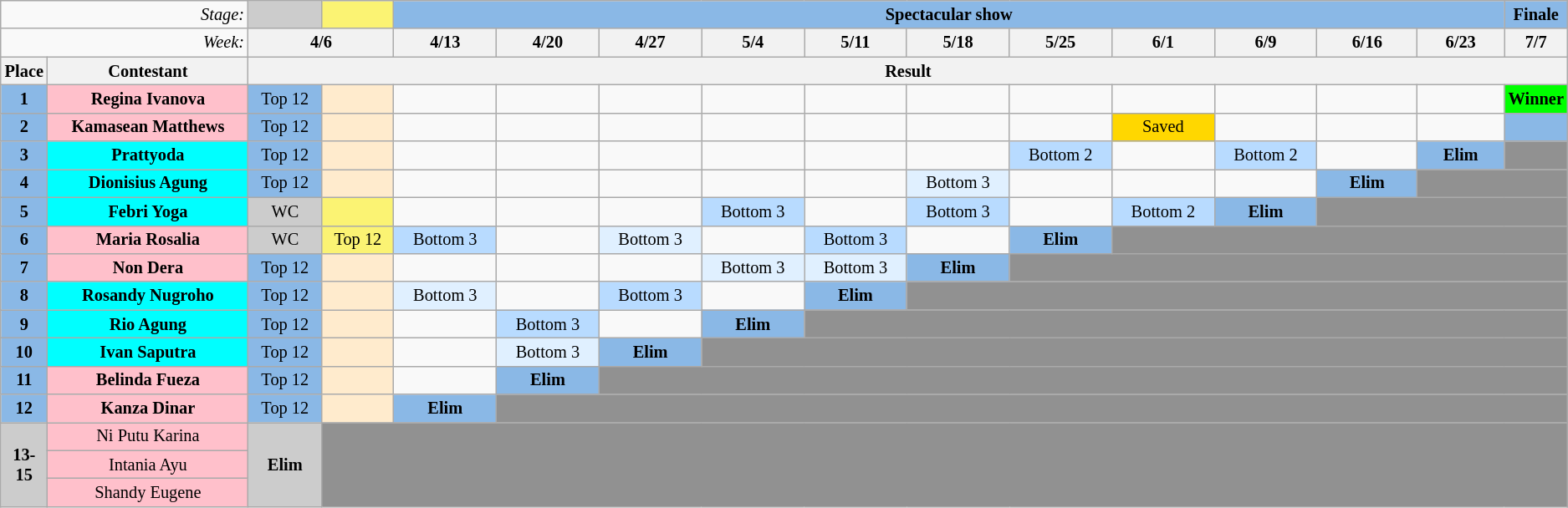<table class="wikitable" style="text-align:center; font-size:85%">
<tr>
<td colspan="2" style="text-align:right;"><em>Stage:</em></td>
<td style="width:5%; background:#ccc;"></td>
<td style="width:5%; background:#fbf373;"></td>
<td colspan="11" style="background:#8ab8e6;"><strong>Spectacular show</strong></td>
<td style="background:#8ab8e6;"><strong>Finale</strong></td>
</tr>
<tr>
<td colspan="2" style="text-align:right;"><em>Week:</em></td>
<th colspan="2" style="width:14%">4/6</th>
<th style="width:7%">4/13</th>
<th style="width:7%">4/20</th>
<th style="width:7%">4/27</th>
<th style="width:7%">5/4</th>
<th style="width:7%">5/11</th>
<th style="width:7%">5/18</th>
<th style="width:7%">5/25</th>
<th style="width:7%">6/1</th>
<th style="width:7%">6/9</th>
<th style="width:7%">6/16</th>
<th style="width:7%">6/23</th>
<th style="width:7%">7/7</th>
</tr>
<tr>
<th>Place</th>
<th style="width:14%">Contestant</th>
<th colspan="14">Result</th>
</tr>
<tr>
<td style="background:#8ab8e6;"><strong>1</strong></td>
<td style="background:pink;"><strong>Regina Ivanova</strong></td>
<td style="background:#8ab8e6;">Top 12</td>
<td style="background:#FFEBCD;"></td>
<td></td>
<td></td>
<td></td>
<td></td>
<td></td>
<td></td>
<td></td>
<td></td>
<td></td>
<td></td>
<td></td>
<td style="background:lime;" width:12%;"><strong>Winner</strong></td>
</tr>
<tr>
<td style="background:#8ab8e6;"><strong>2</strong></td>
<td style="background:pink;"><strong>Kamasean Matthews</strong></td>
<td style="background:#8ab8e6;">Top 12</td>
<td style="background:#FFEBCD;"></td>
<td></td>
<td></td>
<td></td>
<td></td>
<td></td>
<td></td>
<td></td>
<td style="background:gold;">Saved</td>
<td></td>
<td></td>
<td></td>
<td style="background:#8ab8e6;"><strong></strong></td>
</tr>
<tr>
<td style="background:#8ab8e6;"><strong>3</strong></td>
<td style="background:cyan;"><strong>Prattyoda</strong></td>
<td style="background:#8ab8e6;">Top 12</td>
<td style="background:#FFEBCD;"></td>
<td></td>
<td></td>
<td></td>
<td></td>
<td></td>
<td></td>
<td style="background:#b8dbff;">Bottom 2</td>
<td></td>
<td style="background:#b8dbff;">Bottom 2</td>
<td></td>
<td style="background:#8ab8e6;"><strong>Elim</strong></td>
<td style="background:#919191;"></td>
</tr>
<tr>
<td style="background:#8ab8e6;"><strong>4</strong></td>
<td style="background:cyan;"><strong>Dionisius Agung</strong></td>
<td style="background:#8ab8e6;">Top 12</td>
<td style="background:#FFEBCD;"></td>
<td></td>
<td></td>
<td></td>
<td></td>
<td></td>
<td style="background:#e0f0ff;">Bottom 3</td>
<td></td>
<td></td>
<td></td>
<td style="background:#8ab8e6;"><strong>Elim</strong></td>
<td style="background:#919191;" colspan="2"></td>
</tr>
<tr>
<td style="background:#8ab8e6;"><strong>5</strong></td>
<td style="background:cyan;"><strong>Febri Yoga</strong></td>
<td style="background:#ccc">WC</td>
<td style="background:#fbf373"></td>
<td></td>
<td></td>
<td></td>
<td style="background:#b8dbff;">Bottom 3</td>
<td></td>
<td style="background:#b8dbff;">Bottom 3</td>
<td></td>
<td style="background:#b8dbff;">Bottom 2</td>
<td style="background:#8ab8e6;"><strong>Elim</strong></td>
<td style="background:#919191;" colspan="3"></td>
</tr>
<tr>
<td style="background:#8ab8e6;"><strong>6</strong></td>
<td style="background:pink;"><strong>Maria Rosalia</strong></td>
<td style="background:#ccc">WC</td>
<td style="background:#fbf373">Top 12</td>
<td style="background:#b8dbff;">Bottom 3</td>
<td></td>
<td style="background:#e0f0ff;">Bottom 3</td>
<td></td>
<td style="background:#b8dbff;">Bottom 3</td>
<td></td>
<td style="background:#8ab8e6;"><strong>Elim</strong></td>
<td style="background:#919191;" colspan="5"></td>
</tr>
<tr>
<td style="background:#8ab8e6;"><strong>7</strong></td>
<td style="background:pink;"><strong>Non Dera</strong></td>
<td style="background:#8ab8e6;">Top 12</td>
<td style="background:#FFEBCD;"></td>
<td></td>
<td></td>
<td></td>
<td style="background:#e0f0ff;">Bottom 3</td>
<td style="background:#e0f0ff;">Bottom 3</td>
<td style="background:#8ab8e6;"><strong>Elim</strong></td>
<td style="background:#919191;" colspan="6"></td>
</tr>
<tr>
<td style="background:#8ab8e6;"><strong>8</strong></td>
<td style="background:cyan;"><strong>Rosandy Nugroho</strong></td>
<td style="background:#8ab8e6;">Top 12</td>
<td style="background:#FFEBCD;"></td>
<td style="background:#e0f0ff;">Bottom 3</td>
<td></td>
<td style="background:#b8dbff;">Bottom 3</td>
<td></td>
<td style="background:#8ab8e6;"><strong>Elim</strong></td>
<td style="background:#919191;" colspan="7"></td>
</tr>
<tr>
<td style="background:#8ab8e6;"><strong>9</strong></td>
<td style="background:cyan;"><strong>Rio Agung</strong></td>
<td style="background:#8ab8e6;">Top 12</td>
<td style="background:#FFEBCD;"></td>
<td></td>
<td style="background:#b8dbff;">Bottom 3</td>
<td></td>
<td style="background:#8ab8e6;"><strong>Elim</strong></td>
<td style="background:#919191;" colspan="8"></td>
</tr>
<tr>
<td style="background:#8ab8e6;"><strong>10</strong></td>
<td style="background:cyan;"><strong>Ivan Saputra</strong></td>
<td style="background:#8ab8e6;">Top 12</td>
<td style="background:#FFEBCD;"></td>
<td></td>
<td style="background:#e0f0ff;">Bottom 3</td>
<td style="background:#8ab8e6;"><strong>Elim</strong></td>
<td style="background:#919191;" colspan="9"></td>
</tr>
<tr>
<td style="background:#8ab8e6;"><strong>11</strong></td>
<td style="background:pink;"><strong>Belinda Fueza</strong></td>
<td style="background:#8ab8e6;">Top 12</td>
<td style="background:#FFEBCD;"></td>
<td></td>
<td style="background:#8ab8e6;"><strong>Elim</strong></td>
<td style="background:#919191;" colspan="10"></td>
</tr>
<tr>
<td style="background:#8ab8e6;"><strong>12</strong></td>
<td style="background:pink;"><strong>Kanza Dinar</strong></td>
<td style="background:#8ab8e6;">Top 12</td>
<td style="background:#FFEBCD;"></td>
<td style="background:#8ab8e6;"><strong>Elim</strong></td>
<td style="background:#919191;" colspan="11"></td>
</tr>
<tr>
<td style="background:#ccc;" rowspan="3"><strong>13-15</strong></td>
<td style="background:pink;">Ni Putu Karina</td>
<td style="background:#ccc;" rowspan="8"><strong>Elim</strong></td>
<td style="background:#919191;" colspan="13" rowspan="3"></td>
</tr>
<tr>
<td style="background:pink;">Intania Ayu</td>
</tr>
<tr>
<td style="background:pink;">Shandy Eugene</td>
</tr>
</table>
